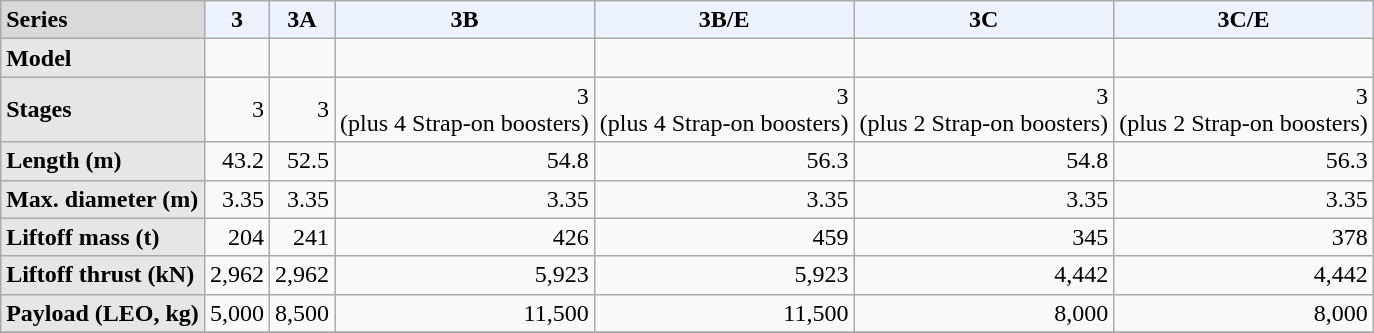<table class="wikitable" style="margin: 1em auto 1em auto; text-align:right;">
<tr>
<td style="text-align:left; background:#D9D9D9"><strong>Series</strong></td>
<td style="text-align:center; background:#edf3fe"><strong>3</strong></td>
<td style="text-align:center; background:#edf3fe"><strong>3A</strong></td>
<td style="text-align:center; background:#edf3fe"><strong>3B</strong></td>
<td style="text-align:center; background:#edf3fe"><strong>3B/E</strong></td>
<td style="text-align:center; background:#edf3fe"><strong>3C</strong></td>
<td style="text-align:center; background:#edf3fe"><strong>3C/E</strong></td>
</tr>
<tr>
<td style="text-align:left; background:#E6E6E6"><strong>Model</strong></td>
<td></td>
<td></td>
<td></td>
<td></td>
<td></td>
<td></td>
</tr>
<tr>
<td style="text-align:left; background:#E6E6E6"><strong>Stages</strong></td>
<td>3</td>
<td>3</td>
<td>3 <br>(plus 4 Strap-on boosters)</td>
<td>3 <br>(plus 4 Strap-on boosters)</td>
<td>3 <br>(plus 2 Strap-on boosters)</td>
<td>3 <br>(plus 2 Strap-on boosters)</td>
</tr>
<tr>
<td style="text-align:left; background:#E6E6E6"><strong>Length (m)</strong></td>
<td>43.2</td>
<td>52.5</td>
<td>54.8</td>
<td>56.3</td>
<td>54.8</td>
<td>56.3</td>
</tr>
<tr>
<td style="text-align:left; background:#E6E6E6"><strong>Max. diameter (m)</strong></td>
<td>3.35</td>
<td>3.35</td>
<td>3.35</td>
<td>3.35</td>
<td>3.35</td>
<td>3.35</td>
</tr>
<tr>
<td style="text-align:left; background:#E6E6E6"><strong>Liftoff mass (t)</strong></td>
<td>204</td>
<td>241</td>
<td>426</td>
<td>459</td>
<td>345</td>
<td>378</td>
</tr>
<tr>
<td style="text-align:left; background:#E6E6E6"><strong>Liftoff thrust (kN)</strong></td>
<td>2,962</td>
<td>2,962</td>
<td>5,923</td>
<td>5,923</td>
<td>4,442</td>
<td>4,442</td>
</tr>
<tr>
<td style="text-align:left; background:#E6E6E6"><strong>Payload (LEO, kg)</strong></td>
<td>5,000</td>
<td>8,500</td>
<td>11,500</td>
<td>11,500</td>
<td>8,000</td>
<td>8,000</td>
</tr>
<tr>
</tr>
</table>
